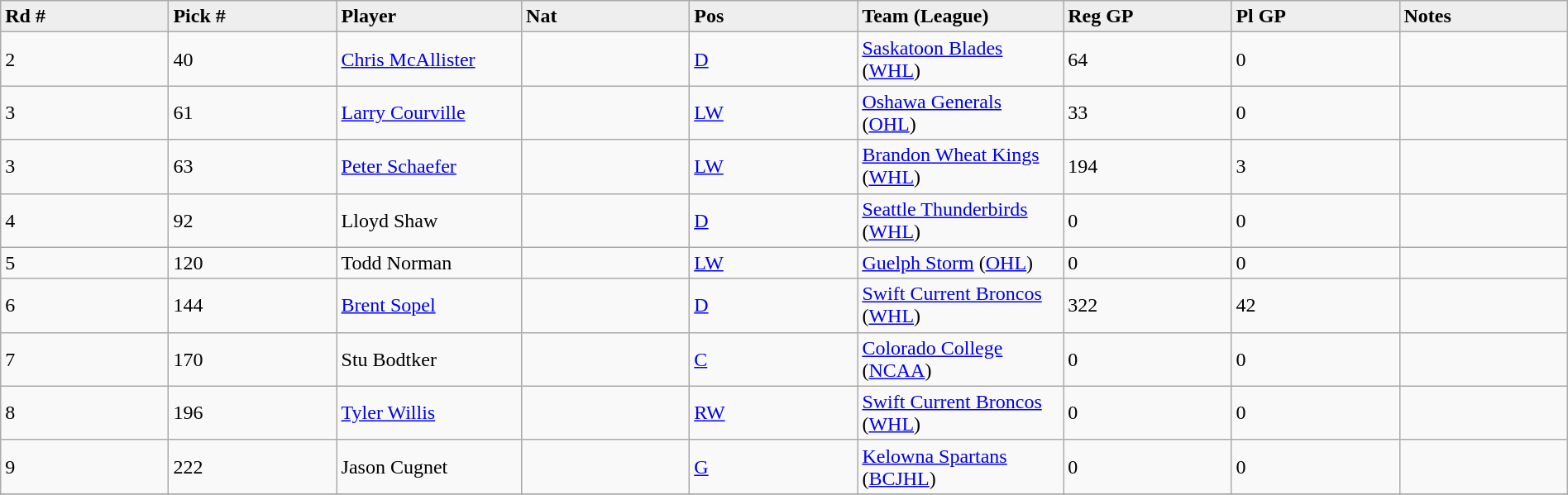<table class="wikitable" style="width: 100%">
<tr>
<td width="5%"; bgcolor="#eeeeee"><strong>Rd #</strong></td>
<td width="5%"; bgcolor="#eeeeee"><strong>Pick #</strong></td>
<td width="5%"; bgcolor="#eeeeee"><strong>Player</strong></td>
<td width="5%"; bgcolor="#eeeeee"><strong>Nat</strong></td>
<td width="5%"; bgcolor="#eeeeee"><strong>Pos</strong></td>
<td width="5%"; bgcolor="#eeeeee"><strong>Team (League)</strong></td>
<td width="5%"; bgcolor="#eeeeee"><strong>Reg GP</strong></td>
<td width="5%"; bgcolor="#eeeeee"><strong>Pl GP</strong></td>
<td width="5%"; bgcolor="#eeeeee"><strong>Notes</strong></td>
</tr>
<tr>
<td>2</td>
<td>40</td>
<td><a href='#'>Chris McAllister</a></td>
<td></td>
<td><a href='#'>D</a></td>
<td><a href='#'>Saskatoon Blades</a> (<a href='#'>WHL</a>)</td>
<td>64</td>
<td>0</td>
<td></td>
</tr>
<tr>
<td>3</td>
<td>61</td>
<td><a href='#'>Larry Courville</a></td>
<td></td>
<td><a href='#'>LW</a></td>
<td><a href='#'>Oshawa Generals</a> (<a href='#'>OHL</a>)</td>
<td>33</td>
<td>0</td>
<td></td>
</tr>
<tr>
<td>3</td>
<td>63</td>
<td><a href='#'>Peter Schaefer</a></td>
<td></td>
<td><a href='#'>LW</a></td>
<td><a href='#'>Brandon Wheat Kings</a> (<a href='#'>WHL</a>)</td>
<td>194</td>
<td>3</td>
<td></td>
</tr>
<tr>
<td>4</td>
<td>92</td>
<td>Lloyd Shaw</td>
<td></td>
<td><a href='#'>D</a></td>
<td><a href='#'>Seattle Thunderbirds</a> (<a href='#'>WHL</a>)</td>
<td>0</td>
<td>0</td>
<td></td>
</tr>
<tr>
<td>5</td>
<td>120</td>
<td>Todd Norman</td>
<td></td>
<td><a href='#'>LW</a></td>
<td><a href='#'>Guelph Storm</a> (<a href='#'>OHL</a>)</td>
<td>0</td>
<td>0</td>
<td></td>
</tr>
<tr>
<td>6</td>
<td>144</td>
<td><a href='#'>Brent Sopel</a></td>
<td></td>
<td><a href='#'>D</a></td>
<td><a href='#'>Swift Current Broncos</a> (<a href='#'>WHL</a>)</td>
<td>322</td>
<td>42</td>
<td></td>
</tr>
<tr>
<td>7</td>
<td>170</td>
<td>Stu Bodtker</td>
<td></td>
<td><a href='#'>C</a></td>
<td><a href='#'>Colorado College</a> (<a href='#'>NCAA</a>)</td>
<td>0</td>
<td>0</td>
<td></td>
</tr>
<tr>
<td>8</td>
<td>196</td>
<td><a href='#'>Tyler Willis</a></td>
<td></td>
<td><a href='#'>RW</a></td>
<td><a href='#'>Swift Current Broncos</a> (<a href='#'>WHL</a>)</td>
<td>0</td>
<td>0</td>
<td></td>
</tr>
<tr>
<td>9</td>
<td>222</td>
<td>Jason Cugnet</td>
<td></td>
<td><a href='#'>G</a></td>
<td><a href='#'>Kelowna Spartans</a> (<a href='#'>BCJHL</a>)</td>
<td>0</td>
<td>0</td>
<td></td>
</tr>
<tr>
</tr>
</table>
